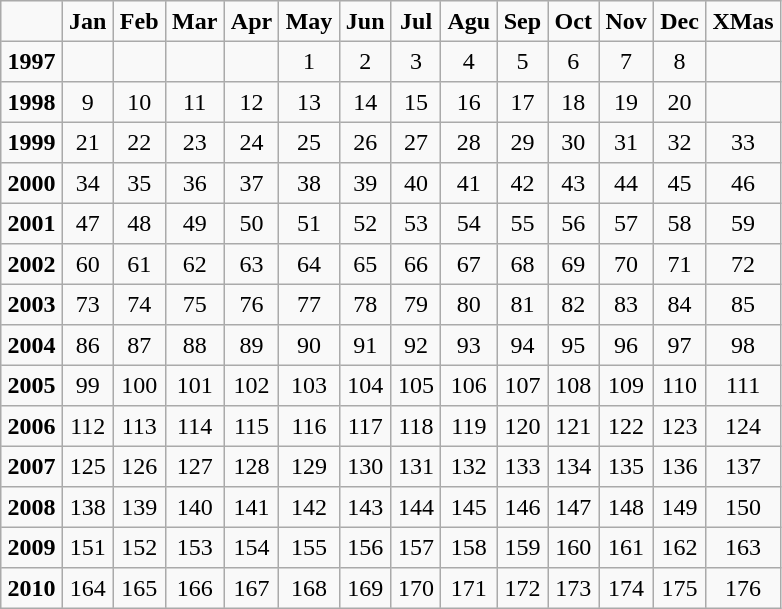<table border=1 cellspacing=0 cellpadding=4 style="align:center; margin-left:0.5em; margin-bottom:0.5em; background: #f9f9f9; border: 1px #aaaaaa solid; border-collapse: collapse;">
<tr>
<td align = "center"> </td>
<td align = "center"><strong>Jan</strong></td>
<td align = "center"><strong>Feb</strong></td>
<td align = "center"><strong>Mar</strong></td>
<td align = "center"><strong>Apr</strong></td>
<td align = "center"><strong>May</strong></td>
<td align = "center"><strong>Jun</strong></td>
<td align = "center"><strong>Jul</strong></td>
<td align = "center"><strong>Agu</strong></td>
<td align = "center"><strong>Sep</strong></td>
<td align = "center"><strong>Oct</strong></td>
<td align = "center"><strong>Nov</strong></td>
<td align = "center"><strong>Dec</strong></td>
<td align = "center"><strong>XMas</strong></td>
</tr>
<tr>
<td align = "center"><strong>1997</strong></td>
<td align = "center"></td>
<td align = "center"></td>
<td align = "center"></td>
<td align = "center"></td>
<td align = "center">1</td>
<td align = "center">2</td>
<td align = "center">3</td>
<td align = "center">4</td>
<td align = "center">5</td>
<td align = "center">6</td>
<td align = "center">7</td>
<td align = "center">8</td>
</tr>
<tr>
<td align = "center"><strong>1998</strong></td>
<td align = "center">9</td>
<td align = "center">10</td>
<td align = "center">11</td>
<td align = "center">12</td>
<td align = "center">13</td>
<td align = "center">14</td>
<td align = "center">15</td>
<td align = "center">16</td>
<td align = "center">17</td>
<td align = "center">18</td>
<td align = "center">19</td>
<td align = "center">20</td>
<td align = "center"></td>
</tr>
<tr>
<td align = "center"><strong>1999</strong></td>
<td align = "center">21</td>
<td align = "center">22</td>
<td align = "center">23</td>
<td align = "center">24</td>
<td align = "center">25</td>
<td align = "center">26</td>
<td align = "center">27</td>
<td align = "center">28</td>
<td align = "center">29</td>
<td align = "center">30</td>
<td align = "center">31</td>
<td align = "center">32</td>
<td align = "center">33</td>
</tr>
<tr>
<td align = "center"><strong>2000</strong></td>
<td align = "center">34</td>
<td align = "center">35</td>
<td align = "center">36</td>
<td align = "center">37</td>
<td align = "center">38</td>
<td align = "center">39</td>
<td align = "center">40</td>
<td align = "center">41</td>
<td align = "center">42</td>
<td align = "center">43</td>
<td align = "center">44</td>
<td align = "center">45</td>
<td align = "center">46</td>
</tr>
<tr>
<td align = "center"><strong>2001</strong></td>
<td align = "center">47</td>
<td align = "center">48</td>
<td align = "center">49</td>
<td align = "center">50</td>
<td align = "center">51</td>
<td align = "center">52</td>
<td align = "center">53</td>
<td align = "center">54</td>
<td align = "center">55</td>
<td align = "center">56</td>
<td align = "center">57</td>
<td align = "center">58</td>
<td align = "center">59</td>
</tr>
<tr>
<td align = "center"><strong>2002</strong></td>
<td align = "center">60</td>
<td align = "center">61</td>
<td align = "center">62</td>
<td align = "center">63</td>
<td align = "center">64</td>
<td align = "center">65</td>
<td align = "center">66</td>
<td align = "center">67</td>
<td align = "center">68</td>
<td align = "center">69</td>
<td align = "center">70</td>
<td align = "center">71</td>
<td align = "center">72</td>
</tr>
<tr>
<td align = "center"><strong>2003</strong></td>
<td align = "center">73</td>
<td align = "center">74</td>
<td align = "center">75</td>
<td align = "center">76</td>
<td align = "center">77</td>
<td align = "center">78</td>
<td align = "center">79</td>
<td align = "center">80</td>
<td align = "center">81</td>
<td align = "center">82</td>
<td align = "center">83</td>
<td align = "center">84</td>
<td align = "center">85</td>
</tr>
<tr>
<td align = "center"><strong>2004</strong></td>
<td align = "center">86</td>
<td align = "center">87</td>
<td align = "center">88</td>
<td align = "center">89</td>
<td align = "center">90</td>
<td align = "center">91</td>
<td align = "center">92</td>
<td align = "center">93</td>
<td align = "center">94</td>
<td align = "center">95</td>
<td align = "center">96</td>
<td align = "center">97</td>
<td align = "center">98</td>
</tr>
<tr>
<td align = "center"><strong>2005</strong></td>
<td align = "center">99</td>
<td align = "center">100</td>
<td align = "center">101</td>
<td align = "center">102</td>
<td align = "center">103</td>
<td align = "center">104</td>
<td align = "center">105</td>
<td align = "center">106</td>
<td align = "center">107</td>
<td align = "center">108</td>
<td align = "center">109</td>
<td align = "center">110</td>
<td align = "center">111</td>
</tr>
<tr>
<td align = "center"><strong>2006</strong></td>
<td align = "center">112</td>
<td align = "center">113</td>
<td align = "center">114</td>
<td align = "center">115</td>
<td align = "center">116</td>
<td align = "center">117</td>
<td align = "center">118</td>
<td align = "center">119</td>
<td align = "center">120</td>
<td align = "center">121</td>
<td align = "center">122</td>
<td align = "center">123</td>
<td align = "center">124</td>
</tr>
<tr>
<td align = "center"><strong>2007</strong></td>
<td align = "center">125</td>
<td align = "center">126</td>
<td align = "center">127</td>
<td align = "center">128</td>
<td align = "center">129</td>
<td align = "center">130</td>
<td align = "center">131</td>
<td align = "center">132</td>
<td align = "center">133</td>
<td align = "center">134</td>
<td align = "center">135</td>
<td align = "center">136</td>
<td align = "center">137</td>
</tr>
<tr>
<td align = "center"><strong>2008</strong></td>
<td align = "center">138</td>
<td align = "center">139</td>
<td align = "center">140</td>
<td align = "center">141</td>
<td align = "center">142</td>
<td align = "center">143</td>
<td align = "center">144</td>
<td align = "center">145</td>
<td align = "center">146</td>
<td align = "center">147</td>
<td align = "center">148</td>
<td align = "center">149</td>
<td align = "center">150</td>
</tr>
<tr>
<td align = "center"><strong>2009</strong></td>
<td align = "center">151</td>
<td align = "center">152</td>
<td align = "center">153</td>
<td align = "center">154</td>
<td align = "center">155</td>
<td align = "center">156</td>
<td align = "center">157</td>
<td align = "center">158</td>
<td align = "center">159</td>
<td align = "center">160</td>
<td align = "center">161</td>
<td align = "center">162</td>
<td align = "center">163</td>
</tr>
<tr>
<td align = "center"><strong>2010</strong></td>
<td align = "center">164</td>
<td align = "center">165</td>
<td align = "center">166</td>
<td align = "center">167</td>
<td align = "center">168</td>
<td align = "center">169</td>
<td align = "center">170</td>
<td align = "center">171</td>
<td align = "center">172</td>
<td align = "center">173</td>
<td align = "center">174</td>
<td align = "center">175</td>
<td align = "center">176</td>
</tr>
</table>
